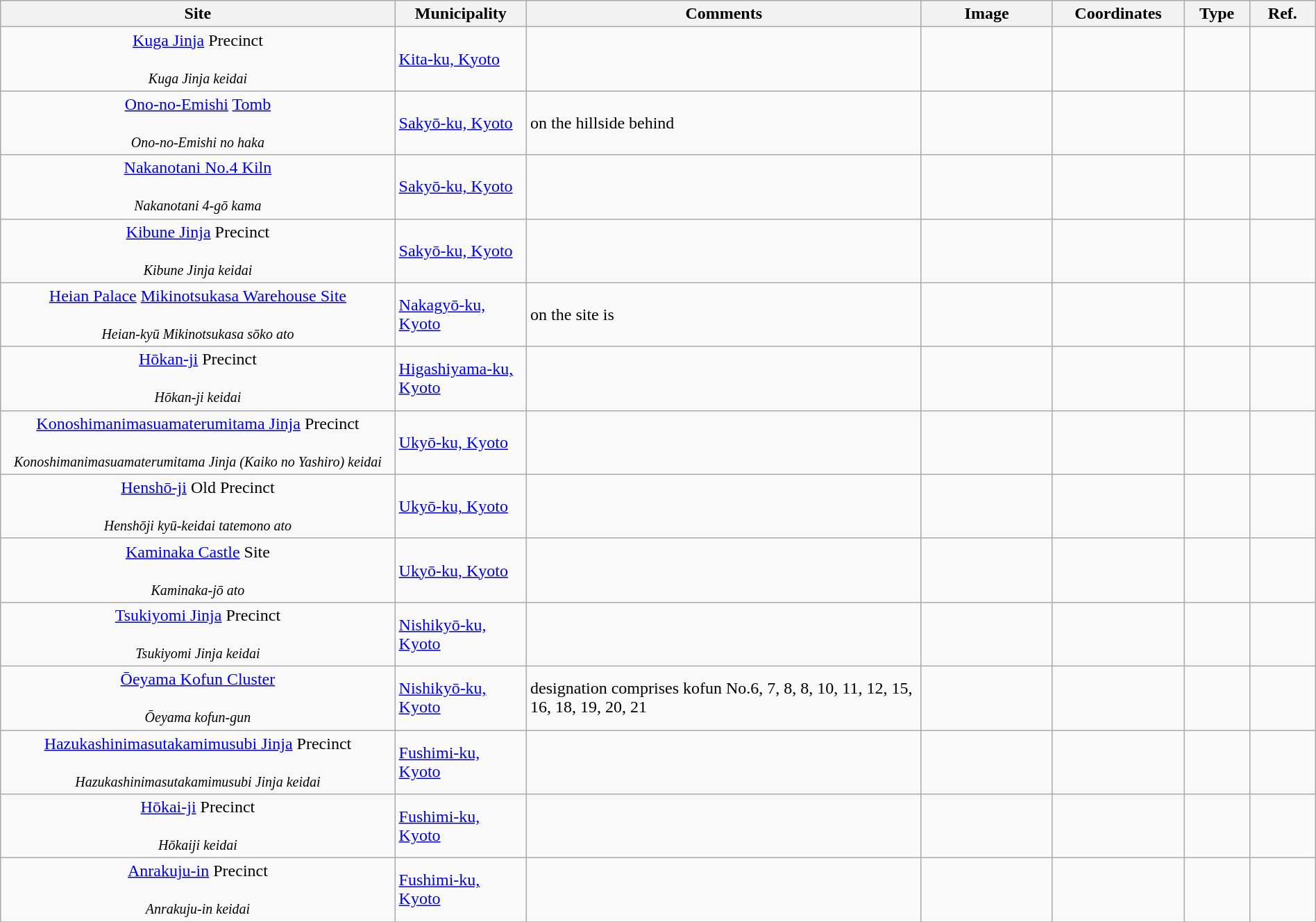<table class="wikitable sortable"  style="width:100%;">
<tr>
<th width="30%" align="left">Site</th>
<th width="10%" align="left">Municipality</th>
<th width="30%" align="left" class="unsortable">Comments</th>
<th width="10%" align="left"  class="unsortable">Image</th>
<th width="10%" align="left" class="unsortable">Coordinates</th>
<th width="5%" align="left">Type</th>
<th width="5%" align="left"  class="unsortable">Ref.</th>
</tr>
<tr>
<td align="center"><a href='#'>Kuga Jinja</a> Precinct<br><br><small><em>Kuga Jinja keidai</em></small></td>
<td><a href='#'>Kita-ku, Kyoto</a></td>
<td></td>
<td></td>
<td></td>
<td></td>
<td></td>
</tr>
<tr>
<td align="center"><a href='#'>Ono-no-Emishi</a> <a href='#'>Tomb</a><br><br><small><em>Ono-no-Emishi no haka</em></small></td>
<td><a href='#'>Sakyō-ku, Kyoto</a></td>
<td>on the hillside behind </td>
<td></td>
<td></td>
<td></td>
<td></td>
</tr>
<tr>
<td align="center"><a href='#'>Nakanotani No.4 Kiln</a><br><br><small><em>Nakanotani 4-gō kama</em></small></td>
<td><a href='#'>Sakyō-ku, Kyoto</a></td>
<td></td>
<td></td>
<td></td>
<td></td>
<td></td>
</tr>
<tr>
<td align="center"><a href='#'>Kibune Jinja</a> Precinct<br><br><small><em>Kibune Jinja keidai</em></small></td>
<td><a href='#'>Sakyō-ku, Kyoto</a></td>
<td></td>
<td></td>
<td></td>
<td></td>
<td></td>
</tr>
<tr>
<td align="center"><a href='#'>Heian Palace</a> <a href='#'>Mikinotsukasa Warehouse Site</a><br><br><small><em>Heian-kyū Mikinotsukasa sōko ato</em></small></td>
<td><a href='#'>Nakagyō-ku, Kyoto</a></td>
<td>on the site is </td>
<td></td>
<td></td>
<td></td>
<td></td>
</tr>
<tr>
<td align="center"><a href='#'>Hōkan-ji</a> Precinct<br><br><small><em>Hōkan-ji keidai</em></small></td>
<td><a href='#'>Higashiyama-ku, Kyoto</a></td>
<td></td>
<td></td>
<td></td>
<td></td>
<td></td>
</tr>
<tr>
<td align="center"><a href='#'>Konoshimanimasuamaterumitama Jinja</a> Precinct<br><br><small><em>Konoshimanimasuamaterumitama Jinja (Kaiko no Yashiro) keidai</em></small></td>
<td><a href='#'>Ukyō-ku, Kyoto</a></td>
<td></td>
<td></td>
<td></td>
<td></td>
<td></td>
</tr>
<tr>
<td align="center"><a href='#'>Henshō-ji</a> Old Precinct<br><br><small><em>Henshōji kyū-keidai tatemono ato</em></small></td>
<td><a href='#'>Ukyō-ku, Kyoto</a></td>
<td></td>
<td></td>
<td></td>
<td></td>
<td></td>
</tr>
<tr>
<td align="center"><a href='#'>Kaminaka Castle</a> Site<br><br><small><em>Kaminaka-jō ato</em></small></td>
<td><a href='#'>Ukyō-ku, Kyoto</a></td>
<td></td>
<td></td>
<td></td>
<td></td>
<td></td>
</tr>
<tr>
<td align="center"><a href='#'>Tsukiyomi Jinja</a> Precinct<br><br><small><em>Tsukiyomi Jinja keidai</em></small></td>
<td><a href='#'>Nishikyō-ku, Kyoto</a></td>
<td></td>
<td></td>
<td></td>
<td></td>
<td></td>
</tr>
<tr>
<td align="center"><a href='#'>Ōeyama Kofun Cluster</a><br><br><small><em>Ōeyama kofun-gun</em></small></td>
<td><a href='#'>Nishikyō-ku, Kyoto</a></td>
<td>designation comprises kofun No.6, 7, 8, 8, 10, 11, 12, 15, 16, 18, 19, 20, 21</td>
<td></td>
<td></td>
<td></td>
<td></td>
</tr>
<tr>
<td align="center"><a href='#'>Hazukashinimasutakamimusubi Jinja</a> Precinct<br><br><small><em>Hazukashinimasutakamimusubi Jinja keidai</em></small></td>
<td><a href='#'>Fushimi-ku, Kyoto</a></td>
<td></td>
<td></td>
<td></td>
<td></td>
<td></td>
</tr>
<tr>
<td align="center"><a href='#'>Hōkai-ji</a> Precinct<br><br><small><em>Hōkaiji keidai</em></small></td>
<td><a href='#'>Fushimi-ku, Kyoto</a></td>
<td></td>
<td></td>
<td></td>
<td></td>
<td></td>
</tr>
<tr>
<td align="center"><a href='#'>Anrakuju-in</a> Precinct<br><br><small><em>Anrakuju-in keidai</em></small></td>
<td><a href='#'>Fushimi-ku, Kyoto</a></td>
<td></td>
<td></td>
<td></td>
<td></td>
<td></td>
</tr>
<tr>
</tr>
</table>
